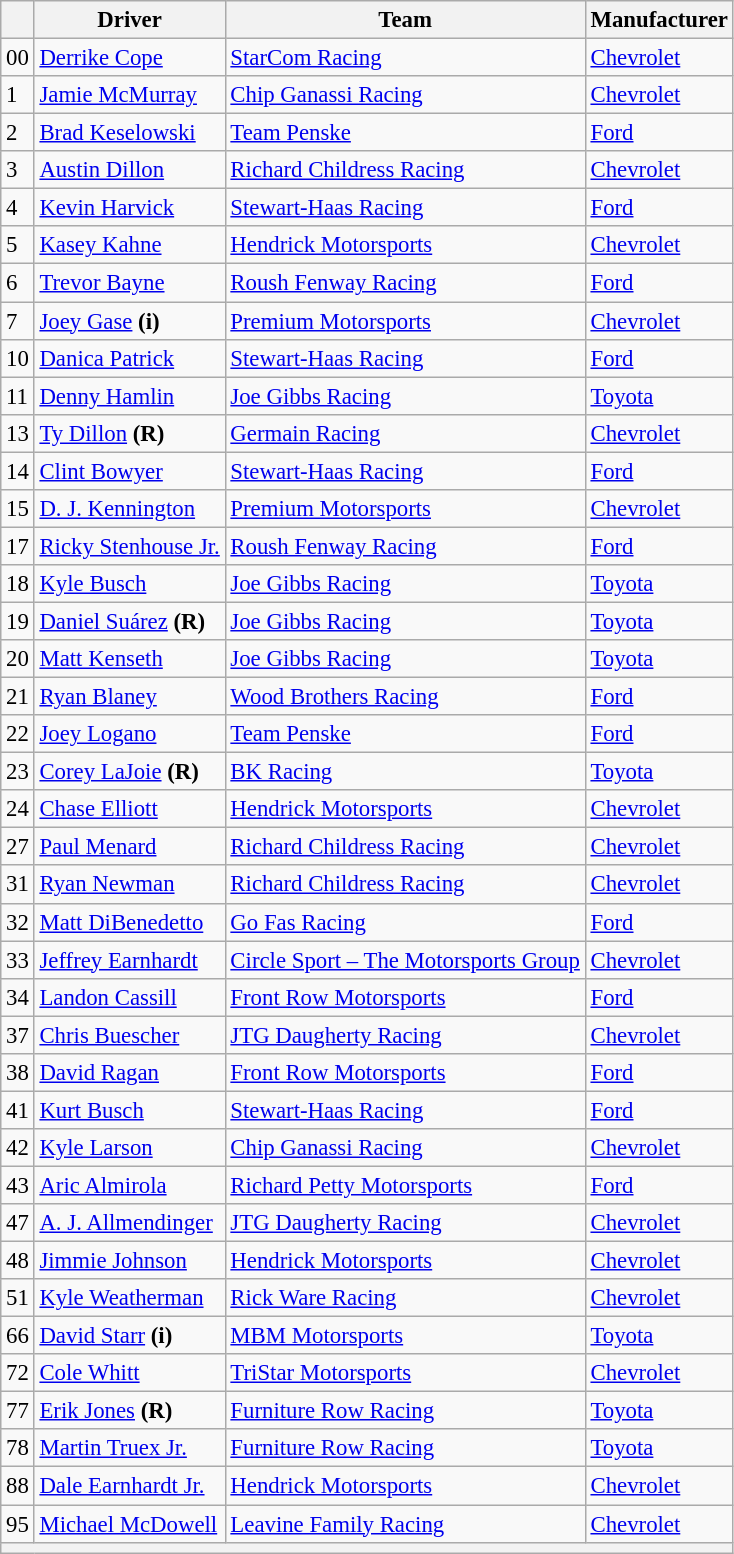<table class="wikitable" style="font-size:95%">
<tr>
<th></th>
<th>Driver</th>
<th>Team</th>
<th>Manufacturer</th>
</tr>
<tr>
<td>00</td>
<td><a href='#'>Derrike Cope</a></td>
<td><a href='#'>StarCom Racing</a></td>
<td><a href='#'>Chevrolet</a></td>
</tr>
<tr>
<td>1</td>
<td><a href='#'>Jamie McMurray</a></td>
<td><a href='#'>Chip Ganassi Racing</a></td>
<td><a href='#'>Chevrolet</a></td>
</tr>
<tr>
<td>2</td>
<td><a href='#'>Brad Keselowski</a></td>
<td><a href='#'>Team Penske</a></td>
<td><a href='#'>Ford</a></td>
</tr>
<tr>
<td>3</td>
<td><a href='#'>Austin Dillon</a></td>
<td><a href='#'>Richard Childress Racing</a></td>
<td><a href='#'>Chevrolet</a></td>
</tr>
<tr>
<td>4</td>
<td><a href='#'>Kevin Harvick</a></td>
<td><a href='#'>Stewart-Haas Racing</a></td>
<td><a href='#'>Ford</a></td>
</tr>
<tr>
<td>5</td>
<td><a href='#'>Kasey Kahne</a></td>
<td><a href='#'>Hendrick Motorsports</a></td>
<td><a href='#'>Chevrolet</a></td>
</tr>
<tr>
<td>6</td>
<td><a href='#'>Trevor Bayne</a></td>
<td><a href='#'>Roush Fenway Racing</a></td>
<td><a href='#'>Ford</a></td>
</tr>
<tr>
<td>7</td>
<td><a href='#'>Joey Gase</a> <strong>(i)</strong></td>
<td><a href='#'>Premium Motorsports</a></td>
<td><a href='#'>Chevrolet</a></td>
</tr>
<tr>
<td>10</td>
<td><a href='#'>Danica Patrick</a></td>
<td><a href='#'>Stewart-Haas Racing</a></td>
<td><a href='#'>Ford</a></td>
</tr>
<tr>
<td>11</td>
<td><a href='#'>Denny Hamlin</a></td>
<td><a href='#'>Joe Gibbs Racing</a></td>
<td><a href='#'>Toyota</a></td>
</tr>
<tr>
<td>13</td>
<td><a href='#'>Ty Dillon</a> <strong>(R)</strong></td>
<td><a href='#'>Germain Racing</a></td>
<td><a href='#'>Chevrolet</a></td>
</tr>
<tr>
<td>14</td>
<td><a href='#'>Clint Bowyer</a></td>
<td><a href='#'>Stewart-Haas Racing</a></td>
<td><a href='#'>Ford</a></td>
</tr>
<tr>
<td>15</td>
<td><a href='#'>D. J. Kennington</a></td>
<td><a href='#'>Premium Motorsports</a></td>
<td><a href='#'>Chevrolet</a></td>
</tr>
<tr>
<td>17</td>
<td><a href='#'>Ricky Stenhouse Jr.</a></td>
<td><a href='#'>Roush Fenway Racing</a></td>
<td><a href='#'>Ford</a></td>
</tr>
<tr>
<td>18</td>
<td><a href='#'>Kyle Busch</a></td>
<td><a href='#'>Joe Gibbs Racing</a></td>
<td><a href='#'>Toyota</a></td>
</tr>
<tr>
<td>19</td>
<td><a href='#'>Daniel Suárez</a> <strong>(R)</strong></td>
<td><a href='#'>Joe Gibbs Racing</a></td>
<td><a href='#'>Toyota</a></td>
</tr>
<tr>
<td>20</td>
<td><a href='#'>Matt Kenseth</a></td>
<td><a href='#'>Joe Gibbs Racing</a></td>
<td><a href='#'>Toyota</a></td>
</tr>
<tr>
<td>21</td>
<td><a href='#'>Ryan Blaney</a></td>
<td><a href='#'>Wood Brothers Racing</a></td>
<td><a href='#'>Ford</a></td>
</tr>
<tr>
<td>22</td>
<td><a href='#'>Joey Logano</a></td>
<td><a href='#'>Team Penske</a></td>
<td><a href='#'>Ford</a></td>
</tr>
<tr>
<td>23</td>
<td><a href='#'>Corey LaJoie</a> <strong>(R)</strong></td>
<td><a href='#'>BK Racing</a></td>
<td><a href='#'>Toyota</a></td>
</tr>
<tr>
<td>24</td>
<td><a href='#'>Chase Elliott</a></td>
<td><a href='#'>Hendrick Motorsports</a></td>
<td><a href='#'>Chevrolet</a></td>
</tr>
<tr>
<td>27</td>
<td><a href='#'>Paul Menard</a></td>
<td><a href='#'>Richard Childress Racing</a></td>
<td><a href='#'>Chevrolet</a></td>
</tr>
<tr>
<td>31</td>
<td><a href='#'>Ryan Newman</a></td>
<td><a href='#'>Richard Childress Racing</a></td>
<td><a href='#'>Chevrolet</a></td>
</tr>
<tr>
<td>32</td>
<td><a href='#'>Matt DiBenedetto</a></td>
<td><a href='#'>Go Fas Racing</a></td>
<td><a href='#'>Ford</a></td>
</tr>
<tr>
<td>33</td>
<td><a href='#'>Jeffrey Earnhardt</a></td>
<td><a href='#'>Circle Sport – The Motorsports Group</a></td>
<td><a href='#'>Chevrolet</a></td>
</tr>
<tr>
<td>34</td>
<td><a href='#'>Landon Cassill</a></td>
<td><a href='#'>Front Row Motorsports</a></td>
<td><a href='#'>Ford</a></td>
</tr>
<tr>
<td>37</td>
<td><a href='#'>Chris Buescher</a></td>
<td><a href='#'>JTG Daugherty Racing</a></td>
<td><a href='#'>Chevrolet</a></td>
</tr>
<tr>
<td>38</td>
<td><a href='#'>David Ragan</a></td>
<td><a href='#'>Front Row Motorsports</a></td>
<td><a href='#'>Ford</a></td>
</tr>
<tr>
<td>41</td>
<td><a href='#'>Kurt Busch</a></td>
<td><a href='#'>Stewart-Haas Racing</a></td>
<td><a href='#'>Ford</a></td>
</tr>
<tr>
<td>42</td>
<td><a href='#'>Kyle Larson</a></td>
<td><a href='#'>Chip Ganassi Racing</a></td>
<td><a href='#'>Chevrolet</a></td>
</tr>
<tr>
<td>43</td>
<td><a href='#'>Aric Almirola</a></td>
<td><a href='#'>Richard Petty Motorsports</a></td>
<td><a href='#'>Ford</a></td>
</tr>
<tr>
<td>47</td>
<td><a href='#'>A. J. Allmendinger</a></td>
<td><a href='#'>JTG Daugherty Racing</a></td>
<td><a href='#'>Chevrolet</a></td>
</tr>
<tr>
<td>48</td>
<td><a href='#'>Jimmie Johnson</a></td>
<td><a href='#'>Hendrick Motorsports</a></td>
<td><a href='#'>Chevrolet</a></td>
</tr>
<tr>
<td>51</td>
<td><a href='#'>Kyle Weatherman</a></td>
<td><a href='#'>Rick Ware Racing</a></td>
<td><a href='#'>Chevrolet</a></td>
</tr>
<tr>
<td>66</td>
<td><a href='#'>David Starr</a> <strong>(i)</strong></td>
<td><a href='#'>MBM Motorsports</a></td>
<td><a href='#'>Toyota</a></td>
</tr>
<tr>
<td>72</td>
<td><a href='#'>Cole Whitt</a></td>
<td><a href='#'>TriStar Motorsports</a></td>
<td><a href='#'>Chevrolet</a></td>
</tr>
<tr>
<td>77</td>
<td><a href='#'>Erik Jones</a> <strong>(R)</strong></td>
<td><a href='#'>Furniture Row Racing</a></td>
<td><a href='#'>Toyota</a></td>
</tr>
<tr>
<td>78</td>
<td><a href='#'>Martin Truex Jr.</a></td>
<td><a href='#'>Furniture Row Racing</a></td>
<td><a href='#'>Toyota</a></td>
</tr>
<tr>
<td>88</td>
<td><a href='#'>Dale Earnhardt Jr.</a></td>
<td><a href='#'>Hendrick Motorsports</a></td>
<td><a href='#'>Chevrolet</a></td>
</tr>
<tr>
<td>95</td>
<td><a href='#'>Michael McDowell</a></td>
<td><a href='#'>Leavine Family Racing</a></td>
<td><a href='#'>Chevrolet</a></td>
</tr>
<tr>
<th colspan="4"></th>
</tr>
</table>
